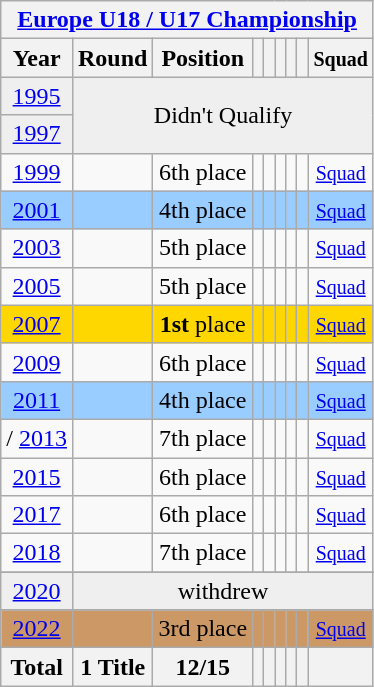<table class="wikitable" style="text-align: center;">
<tr>
<th colspan=9><a href='#'>Europe U18 / U17 Championship</a></th>
</tr>
<tr>
<th>Year</th>
<th>Round</th>
<th>Position</th>
<th></th>
<th></th>
<th></th>
<th></th>
<th></th>
<th><small>Squad</small></th>
</tr>
<tr bgcolor="efefef">
<td> <a href='#'>1995</a></td>
<td colspan=9 rowspan=2>Didn't Qualify</td>
</tr>
<tr bgcolor="efefef">
<td> <a href='#'>1997</a></td>
</tr>
<tr>
<td> <a href='#'>1999</a></td>
<td></td>
<td>6th place</td>
<td></td>
<td></td>
<td></td>
<td></td>
<td></td>
<td><small> <a href='#'>Squad</a></small></td>
</tr>
<tr bgcolor=9acdff>
<td> <a href='#'>2001</a></td>
<td></td>
<td>4th place</td>
<td></td>
<td></td>
<td></td>
<td></td>
<td></td>
<td><small> <a href='#'>Squad</a></small></td>
</tr>
<tr>
<td> <a href='#'>2003</a></td>
<td></td>
<td>5th place</td>
<td></td>
<td></td>
<td></td>
<td></td>
<td></td>
<td><small> <a href='#'>Squad</a></small></td>
</tr>
<tr>
<td> <a href='#'>2005</a></td>
<td></td>
<td>5th place</td>
<td></td>
<td></td>
<td></td>
<td></td>
<td></td>
<td><small> <a href='#'>Squad</a></small></td>
</tr>
<tr bgcolor=gold>
<td> <a href='#'>2007</a></td>
<td></td>
<td><strong>1st</strong> place</td>
<td></td>
<td></td>
<td></td>
<td></td>
<td></td>
<td><small> <a href='#'>Squad</a></small></td>
</tr>
<tr>
<td> <a href='#'>2009</a></td>
<td></td>
<td>6th place</td>
<td></td>
<td></td>
<td></td>
<td></td>
<td></td>
<td><small> <a href='#'>Squad</a></small></td>
</tr>
<tr bgcolor=9acdff>
<td> <a href='#'>2011</a></td>
<td></td>
<td>4th place</td>
<td></td>
<td></td>
<td></td>
<td></td>
<td></td>
<td><small> <a href='#'>Squad</a></small></td>
</tr>
<tr>
<td>/ <a href='#'>2013</a></td>
<td></td>
<td>7th place</td>
<td></td>
<td></td>
<td></td>
<td></td>
<td></td>
<td><small> <a href='#'>Squad</a></small></td>
</tr>
<tr>
<td> <a href='#'>2015</a></td>
<td></td>
<td>6th place</td>
<td></td>
<td></td>
<td></td>
<td></td>
<td></td>
<td><small> <a href='#'>Squad</a></small></td>
</tr>
<tr>
<td> <a href='#'>2017</a></td>
<td></td>
<td>6th place</td>
<td></td>
<td></td>
<td></td>
<td></td>
<td></td>
<td><small> <a href='#'>Squad</a></small></td>
</tr>
<tr>
<td> <a href='#'>2018</a></td>
<td></td>
<td>7th place</td>
<td></td>
<td></td>
<td></td>
<td></td>
<td></td>
<td><small> <a href='#'>Squad</a></small></td>
</tr>
<tr>
</tr>
<tr bgcolor="efefef">
<td> <a href='#'>2020</a></td>
<td colspan="9">withdrew</td>
</tr>
<tr>
</tr>
<tr bgcolor=cc9966>
<td> <a href='#'>2022</a></td>
<td></td>
<td>3rd place</td>
<td></td>
<td></td>
<td></td>
<td></td>
<td></td>
<td><small> <a href='#'>Squad</a></small></td>
</tr>
<tr>
<th>Total</th>
<th>1 Title</th>
<th>12/15</th>
<th></th>
<th></th>
<th></th>
<th></th>
<th></th>
<th></th>
</tr>
</table>
